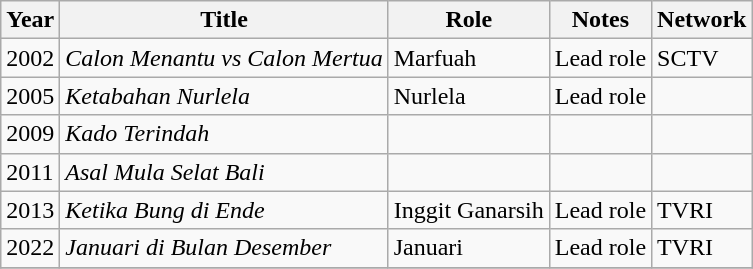<table class="wikitable">
<tr>
<th>Year</th>
<th>Title</th>
<th>Role</th>
<th>Notes</th>
<th>Network</th>
</tr>
<tr>
<td>2002</td>
<td><em>Calon Menantu vs Calon Mertua</em></td>
<td>Marfuah</td>
<td>Lead role</td>
<td>SCTV</td>
</tr>
<tr>
<td>2005</td>
<td><em>Ketabahan Nurlela</em></td>
<td>Nurlela</td>
<td>Lead role</td>
<td></td>
</tr>
<tr>
<td>2009</td>
<td><em>Kado Terindah</em></td>
<td></td>
<td></td>
<td></td>
</tr>
<tr>
<td>2011</td>
<td><em>Asal Mula Selat Bali</em></td>
<td></td>
<td></td>
<td></td>
</tr>
<tr>
<td>2013</td>
<td><em>Ketika Bung di Ende</em></td>
<td>Inggit Ganarsih</td>
<td>Lead role</td>
<td>TVRI</td>
</tr>
<tr>
<td>2022</td>
<td><em>Januari di Bulan Desember</em></td>
<td>Januari</td>
<td>Lead role</td>
<td>TVRI</td>
</tr>
<tr>
</tr>
</table>
